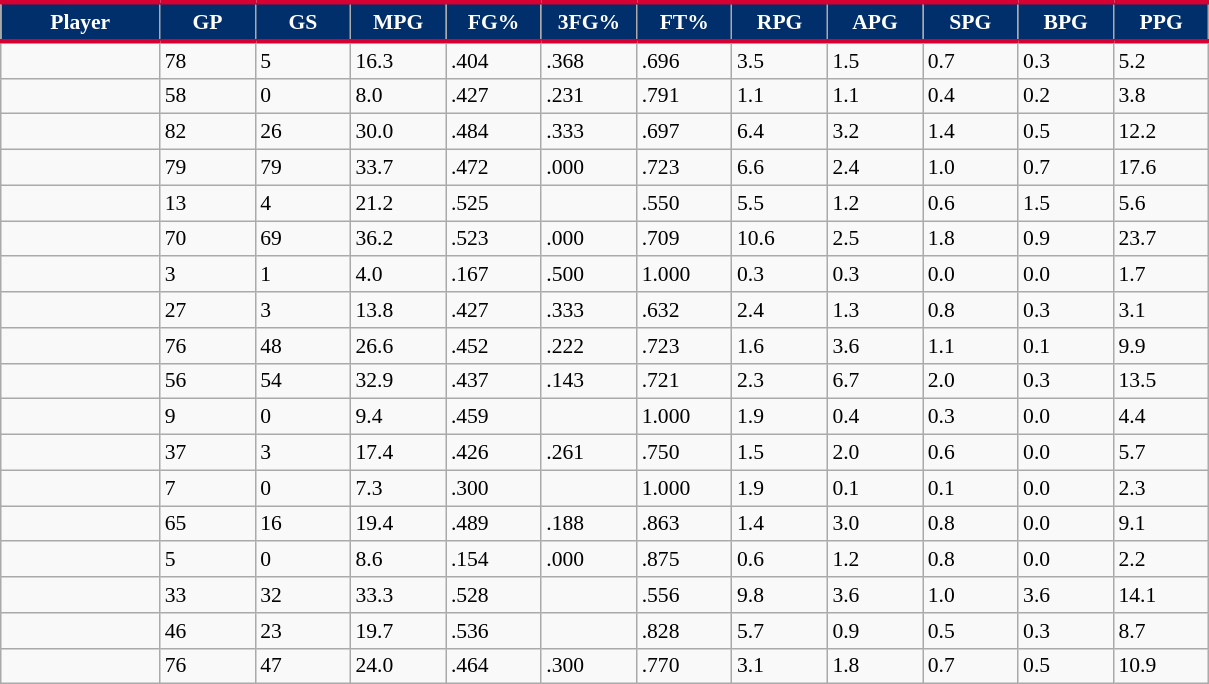<table class="wikitable sortable" style="font-size: 90%">
<tr>
<th style="background: #012F6B; color:#FFFFFF; border-top:#D60032 3px solid; border-bottom:#D60032 3px solid;"  width="10%">Player</th>
<th style="background: #012F6B; color:#FFFFFF; border-top:#D60032 3px solid; border-bottom:#D60032 3px solid;" width="6%">GP</th>
<th style="background: #012F6B; color:#FFFFFF; border-top:#D60032 3px solid; border-bottom:#D60032 3px solid;" width="6%">GS</th>
<th style="background: #012F6B; color:#FFFFFF; border-top:#D60032 3px solid; border-bottom:#D60032 3px solid;" width="6%">MPG</th>
<th style="background: #012F6B; color:#FFFFFF; border-top:#D60032 3px solid; border-bottom:#D60032 3px solid;" width="6%">FG%</th>
<th style="background: #012F6B; color:#FFFFFF; border-top:#D60032 3px solid; border-bottom:#D60032 3px solid;" width="6%">3FG%</th>
<th style="background: #012F6B; color:#FFFFFF; border-top:#D60032 3px solid; border-bottom:#D60032 3px solid;" width="6%">FT%</th>
<th style="background: #012F6B; color:#FFFFFF; border-top:#D60032 3px solid; border-bottom:#D60032 3px solid;" width="6%">RPG</th>
<th style="background: #012F6B; color:#FFFFFF; border-top:#D60032 3px solid; border-bottom:#D60032 3px solid;" width="6%">APG</th>
<th style="background: #012F6B; color:#FFFFFF; border-top:#D60032 3px solid; border-bottom:#D60032 3px solid;" width="6%">SPG</th>
<th style="background: #012F6B; color:#FFFFFF; border-top:#D60032 3px solid; border-bottom:#D60032 3px solid;" width="6%">BPG</th>
<th style="background: #012F6B; color:#FFFFFF; border-top:#D60032 3px solid; border-bottom:#D60032 3px solid;" width="6%">PPG</th>
</tr>
<tr>
<td></td>
<td>78</td>
<td>5</td>
<td>16.3</td>
<td>.404</td>
<td>.368</td>
<td>.696</td>
<td>3.5</td>
<td>1.5</td>
<td>0.7</td>
<td>0.3</td>
<td>5.2</td>
</tr>
<tr>
<td></td>
<td>58</td>
<td>0</td>
<td>8.0</td>
<td>.427</td>
<td>.231</td>
<td>.791</td>
<td>1.1</td>
<td>1.1</td>
<td>0.4</td>
<td>0.2</td>
<td>3.8</td>
</tr>
<tr>
<td></td>
<td>82</td>
<td>26</td>
<td>30.0</td>
<td>.484</td>
<td>.333</td>
<td>.697</td>
<td>6.4</td>
<td>3.2</td>
<td>1.4</td>
<td>0.5</td>
<td>12.2</td>
</tr>
<tr>
<td></td>
<td>79</td>
<td>79</td>
<td>33.7</td>
<td>.472</td>
<td>.000</td>
<td>.723</td>
<td>6.6</td>
<td>2.4</td>
<td>1.0</td>
<td>0.7</td>
<td>17.6</td>
</tr>
<tr>
<td></td>
<td>13</td>
<td>4</td>
<td>21.2</td>
<td>.525</td>
<td></td>
<td>.550</td>
<td>5.5</td>
<td>1.2</td>
<td>0.6</td>
<td>1.5</td>
<td>5.6</td>
</tr>
<tr>
<td></td>
<td>70</td>
<td>69</td>
<td>36.2</td>
<td>.523</td>
<td>.000</td>
<td>.709</td>
<td>10.6</td>
<td>2.5</td>
<td>1.8</td>
<td>0.9</td>
<td>23.7</td>
</tr>
<tr>
<td></td>
<td>3</td>
<td>1</td>
<td>4.0</td>
<td>.167</td>
<td>.500</td>
<td>1.000</td>
<td>0.3</td>
<td>0.3</td>
<td>0.0</td>
<td>0.0</td>
<td>1.7</td>
</tr>
<tr>
<td></td>
<td>27</td>
<td>3</td>
<td>13.8</td>
<td>.427</td>
<td>.333</td>
<td>.632</td>
<td>2.4</td>
<td>1.3</td>
<td>0.8</td>
<td>0.3</td>
<td>3.1</td>
</tr>
<tr>
<td></td>
<td>76</td>
<td>48</td>
<td>26.6</td>
<td>.452</td>
<td>.222</td>
<td>.723</td>
<td>1.6</td>
<td>3.6</td>
<td>1.1</td>
<td>0.1</td>
<td>9.9</td>
</tr>
<tr>
<td></td>
<td>56</td>
<td>54</td>
<td>32.9</td>
<td>.437</td>
<td>.143</td>
<td>.721</td>
<td>2.3</td>
<td>6.7</td>
<td>2.0</td>
<td>0.3</td>
<td>13.5</td>
</tr>
<tr>
<td></td>
<td>9</td>
<td>0</td>
<td>9.4</td>
<td>.459</td>
<td></td>
<td>1.000</td>
<td>1.9</td>
<td>0.4</td>
<td>0.3</td>
<td>0.0</td>
<td>4.4</td>
</tr>
<tr>
<td></td>
<td>37</td>
<td>3</td>
<td>17.4</td>
<td>.426</td>
<td>.261</td>
<td>.750</td>
<td>1.5</td>
<td>2.0</td>
<td>0.6</td>
<td>0.0</td>
<td>5.7</td>
</tr>
<tr>
<td></td>
<td>7</td>
<td>0</td>
<td>7.3</td>
<td>.300</td>
<td></td>
<td>1.000</td>
<td>1.9</td>
<td>0.1</td>
<td>0.1</td>
<td>0.0</td>
<td>2.3</td>
</tr>
<tr>
<td></td>
<td>65</td>
<td>16</td>
<td>19.4</td>
<td>.489</td>
<td>.188</td>
<td>.863</td>
<td>1.4</td>
<td>3.0</td>
<td>0.8</td>
<td>0.0</td>
<td>9.1</td>
</tr>
<tr>
<td></td>
<td>5</td>
<td>0</td>
<td>8.6</td>
<td>.154</td>
<td>.000</td>
<td>.875</td>
<td>0.6</td>
<td>1.2</td>
<td>0.8</td>
<td>0.0</td>
<td>2.2</td>
</tr>
<tr>
<td></td>
<td>33</td>
<td>32</td>
<td>33.3</td>
<td>.528</td>
<td></td>
<td>.556</td>
<td>9.8</td>
<td>3.6</td>
<td>1.0</td>
<td>3.6</td>
<td>14.1</td>
</tr>
<tr>
<td></td>
<td>46</td>
<td>23</td>
<td>19.7</td>
<td>.536</td>
<td></td>
<td>.828</td>
<td>5.7</td>
<td>0.9</td>
<td>0.5</td>
<td>0.3</td>
<td>8.7</td>
</tr>
<tr>
<td></td>
<td>76</td>
<td>47</td>
<td>24.0</td>
<td>.464</td>
<td>.300</td>
<td>.770</td>
<td>3.1</td>
<td>1.8</td>
<td>0.7</td>
<td>0.5</td>
<td>10.9</td>
</tr>
</table>
